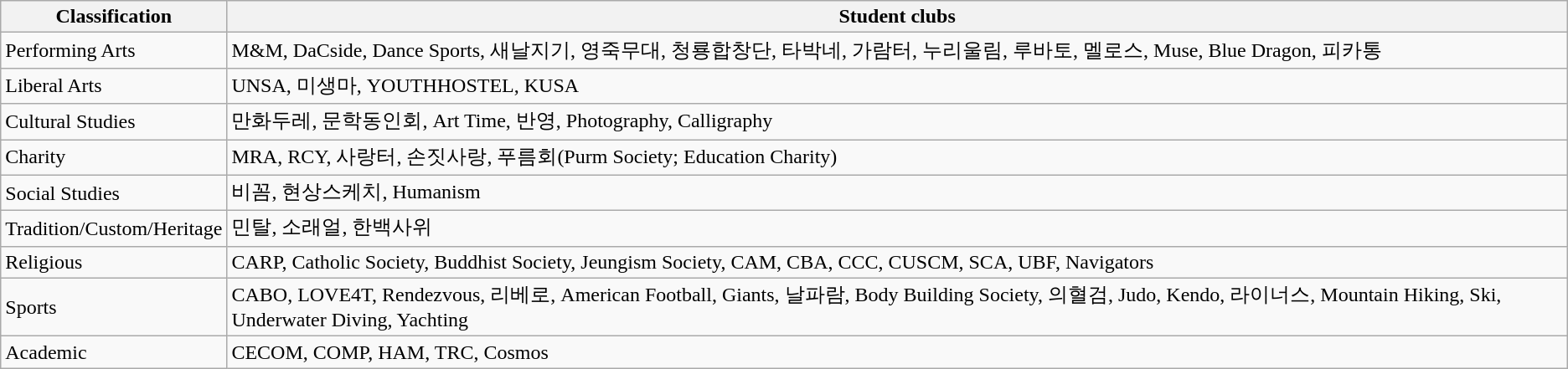<table class="wikitable">
<tr>
<th>Classification</th>
<th>Student clubs</th>
</tr>
<tr>
<td>Performing Arts</td>
<td>M&M, DaCside, Dance Sports, 새날지기, 영죽무대, 청룡합창단, 타박네, 가람터, 누리울림, 루바토, 멜로스, Muse, Blue Dragon, 피카통</td>
</tr>
<tr>
<td>Liberal Arts</td>
<td>UNSA, 미생마, YOUTHHOSTEL, KUSA</td>
</tr>
<tr>
<td>Cultural Studies</td>
<td>만화두레, 문학동인회, Art Time, 반영, Photography, Calligraphy</td>
</tr>
<tr>
<td>Charity</td>
<td>MRA, RCY, 사랑터, 손짓사랑, 푸름회(Purm Society; Education Charity)</td>
</tr>
<tr>
<td>Social Studies</td>
<td>비꼼, 현상스케치, Humanism</td>
</tr>
<tr>
<td>Tradition/Custom/Heritage</td>
<td>민탈, 소래얼, 한백사위</td>
</tr>
<tr>
<td>Religious</td>
<td>CARP, Catholic Society, Buddhist Society, Jeungism Society, CAM, CBA, CCC, CUSCM, SCA, UBF, Navigators</td>
</tr>
<tr>
<td>Sports</td>
<td>CABO, LOVE4T, Rendezvous, 리베로, American Football, Giants, 날파람, Body Building Society, 의혈검, Judo, Kendo, 라이너스, Mountain Hiking, Ski, Underwater Diving, Yachting</td>
</tr>
<tr>
<td>Academic</td>
<td>CECOM, COMP, HAM, TRC, Cosmos</td>
</tr>
</table>
